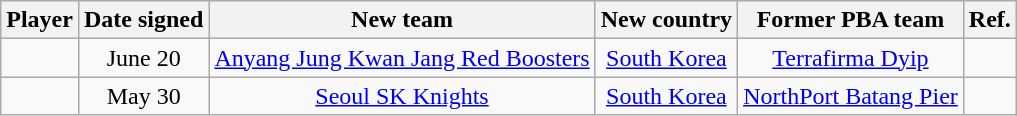<table class="wikitable sortable" style="text-align:center">
<tr>
<th>Player</th>
<th class=unsortable>Date signed</th>
<th>New team</th>
<th>New country</th>
<th>Former PBA team</th>
<th class="unsortable">Ref.</th>
</tr>
<tr>
<td align=left></td>
<td>June 20</td>
<td><a href='#'>Anyang Jung Kwan Jang Red Boosters</a></td>
<td><a href='#'>South Korea</a></td>
<td><a href='#'>Terrafirma Dyip</a></td>
<td></td>
</tr>
<tr>
<td align=left></td>
<td>May 30</td>
<td><a href='#'>Seoul SK Knights</a></td>
<td><a href='#'>South Korea</a></td>
<td><a href='#'>NorthPort Batang Pier</a></td>
<td></td>
</tr>
</table>
